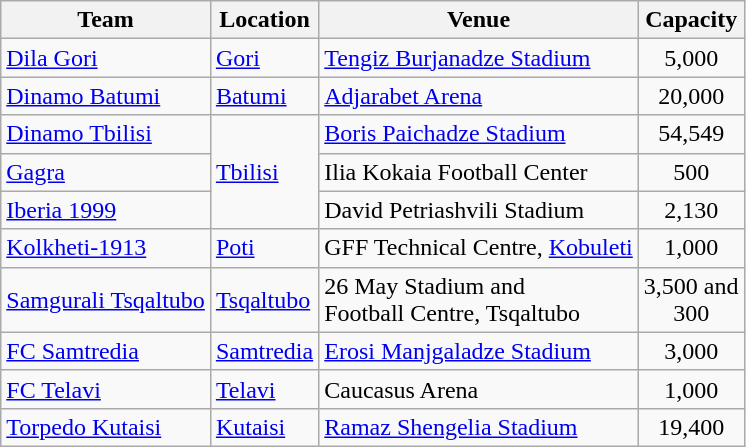<table class="wikitable sortable" border="1">
<tr>
<th>Team</th>
<th>Location</th>
<th>Venue</th>
<th>Capacity</th>
</tr>
<tr>
<td><a href='#'>Dila Gori</a></td>
<td><a href='#'>Gori</a></td>
<td><a href='#'>Tengiz Burjanadze Stadium</a></td>
<td align="center">5,000</td>
</tr>
<tr>
<td><a href='#'>Dinamo Batumi</a></td>
<td><a href='#'>Batumi</a></td>
<td><a href='#'>Adjarabet Arena</a></td>
<td align="center">20,000</td>
</tr>
<tr>
<td><a href='#'>Dinamo Tbilisi</a></td>
<td rowspan="3"><a href='#'>Tbilisi</a></td>
<td><a href='#'>Boris Paichadze Stadium</a></td>
<td align="center">54,549</td>
</tr>
<tr>
<td><a href='#'>Gagra</a></td>
<td>Ilia Kokaia Football Center</td>
<td align="center">500</td>
</tr>
<tr>
<td><a href='#'>Iberia 1999</a></td>
<td>David Petriashvili Stadium</td>
<td align="center">2,130</td>
</tr>
<tr>
<td><a href='#'>Kolkheti-1913</a></td>
<td><a href='#'>Poti</a></td>
<td>GFF Technical Centre, <a href='#'>Kobuleti</a></td>
<td align="center">1,000</td>
</tr>
<tr>
<td><a href='#'>Samgurali Tsqaltubo</a></td>
<td><a href='#'>Tsqaltubo</a></td>
<td>26 May Stadium and<br>Football Centre, Tsqaltubo</td>
<td align="center">3,500 and<br>300</td>
</tr>
<tr>
<td><a href='#'>FC Samtredia</a></td>
<td><a href='#'>Samtredia</a></td>
<td><a href='#'>Erosi Manjgaladze Stadium</a></td>
<td align="center">3,000</td>
</tr>
<tr>
<td><a href='#'>FC Telavi</a></td>
<td><a href='#'>Telavi</a></td>
<td>Caucasus Arena</td>
<td align="center">1,000</td>
</tr>
<tr>
<td><a href='#'>Torpedo Kutaisi</a></td>
<td><a href='#'>Kutaisi</a></td>
<td><a href='#'>Ramaz Shengelia Stadium</a></td>
<td align="center">19,400</td>
</tr>
</table>
